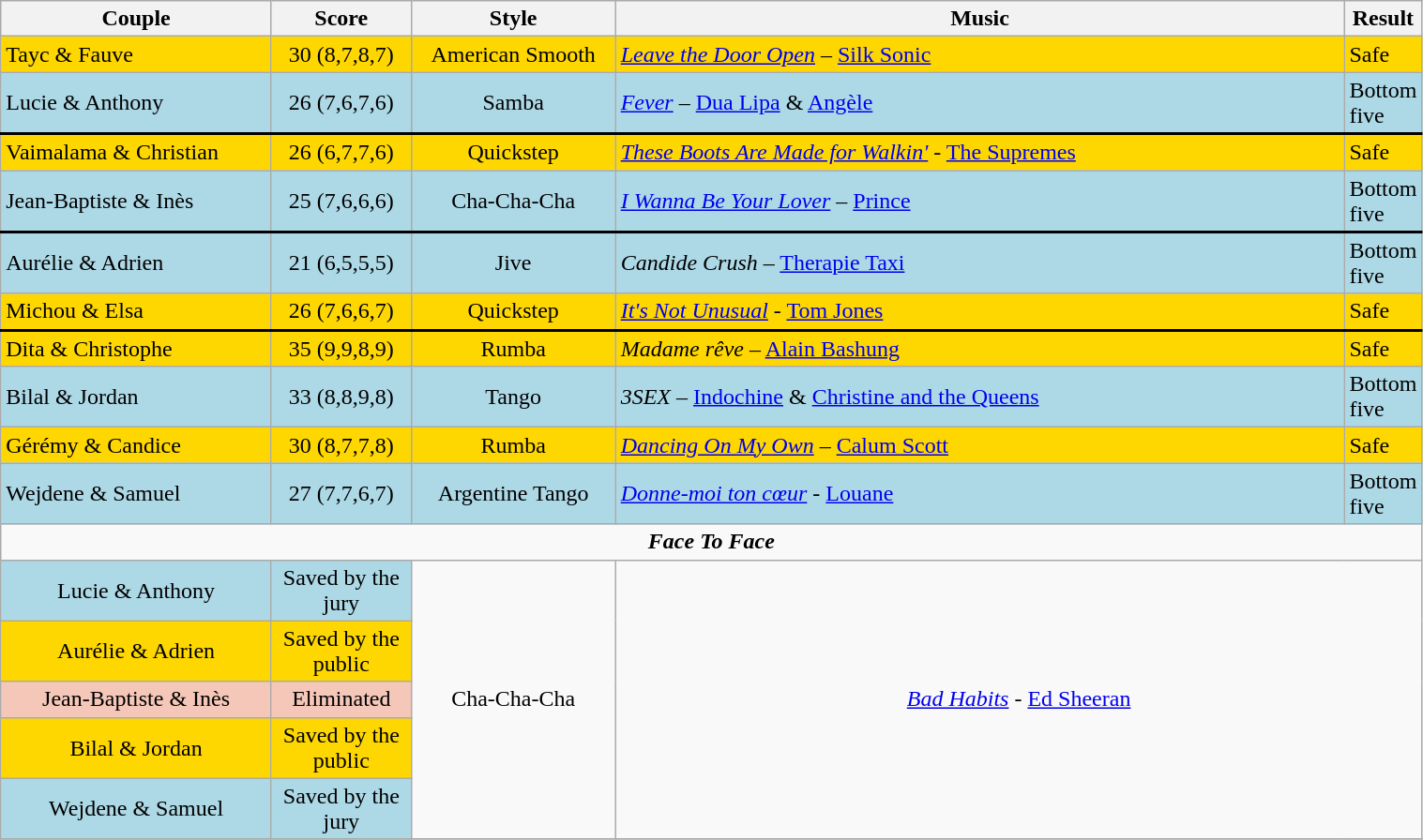<table class="wikitable" style="width:80%; text-align:center;">
<tr>
<th style="width:20%;">Couple</th>
<th style="width:10%;">Score</th>
<th style="width:15%;">Style</th>
<th style="width:60%;">Music</th>
<th style="width:60%;">Result</th>
</tr>
<tr style="background:gold;">
<td style="text-align:left;">Tayc & Fauve</td>
<td>30 (8,7,8,7)</td>
<td>American Smooth</td>
<td style="text-align:left;"><em><a href='#'>Leave the Door Open</a></em> – <a href='#'>Silk Sonic</a></td>
<td style="text-align:left;">Safe</td>
</tr>
<tr style="background:lightblue;">
<td style="text-align:left;">Lucie & Anthony</td>
<td>26 (7,6,7,6)</td>
<td>Samba</td>
<td style="text-align:left;"><em><a href='#'>Fever</a></em> – <a href='#'>Dua Lipa</a> & <a href='#'>Angèle</a></td>
<td style="text-align:left;">Bottom five</td>
</tr>
<tr style="border-top:2.5px solid">
<td style="text-align:left;" bgcolor="gold">Vaimalama & Christian</td>
<td bgcolor="gold">26 (6,7,7,6)</td>
<td bgcolor="gold">Quickstep</td>
<td style="text-align:left;" bgcolor="gold"><em><a href='#'>These Boots Are Made for Walkin'</a></em> - <a href='#'>The Supremes</a></td>
<td style="text-align:left;" bgcolor="gold">Safe</td>
</tr>
<tr style="background:lightblue;">
<td style="text-align:left;">Jean-Baptiste & Inès</td>
<td>25 (7,6,6,6)</td>
<td>Cha-Cha-Cha</td>
<td style="text-align:left;"><em><a href='#'>I Wanna Be Your Lover</a></em> – <a href='#'>Prince</a></td>
<td style="text-align:left;">Bottom five</td>
</tr>
<tr style="border-top:2.5px solid">
<td style="text-align:left;" bgcolor="lightblue">Aurélie & Adrien</td>
<td bgcolor="lightblue">21 (6,5,5,5)</td>
<td bgcolor="lightblue">Jive</td>
<td style="text-align:left;" bgcolor="lightblue"><em>Candide Crush</em> – <a href='#'>Therapie Taxi</a></td>
<td style="text-align:left;" bgcolor="lightblue">Bottom five</td>
</tr>
<tr style="background:gold;">
<td style="text-align:left;">Michou & Elsa</td>
<td>26 (7,6,6,7)</td>
<td>Quickstep</td>
<td style="text-align:left;"><em><a href='#'>It's Not Unusual</a></em> - <a href='#'>Tom Jones</a></td>
<td style="text-align:left;">Safe</td>
</tr>
<tr style="border-top:2.5px solid">
<td style="text-align:left;" bgcolor="gold">Dita & Christophe</td>
<td bgcolor="gold">35 (9,9,8,9)</td>
<td bgcolor="gold">Rumba</td>
<td style="text-align:left;" bgcolor="gold"><em>Madame rêve</em> – <a href='#'>Alain Bashung</a></td>
<td style="text-align:left;" bgcolor="gold">Safe</td>
</tr>
<tr style="background:lightblue;">
<td style="text-align:left;">Bilal & Jordan</td>
<td>33 (8,8,9,8)</td>
<td>Tango</td>
<td style="text-align:left;"><em>3SEX</em> – <a href='#'>Indochine</a> & <a href='#'>Christine and the Queens</a></td>
<td style="text-align:left;">Bottom five</td>
</tr>
<tr -style="border-top:2.5px solid">
<td style="text-align:left;" bgcolor="gold">Gérémy & Candice</td>
<td bgcolor="gold">30 (8,7,7,8)</td>
<td bgcolor="gold">Rumba</td>
<td style="text-align:left;" bgcolor="gold"><em><a href='#'>Dancing On My Own</a></em> – <a href='#'>Calum Scott</a></td>
<td style="text-align:left;" bgcolor="gold">Safe</td>
</tr>
<tr style="background:lightblue;">
<td style="text-align:left;">Wejdene & Samuel</td>
<td>27 (7,7,6,7)</td>
<td>Argentine Tango</td>
<td style="text-align:left;"><em><a href='#'>Donne-moi ton cœur</a></em> - <a href='#'>Louane</a></td>
<td style="text-align:left;">Bottom five</td>
</tr>
<tr>
<td colspan=5 style="text-align:center;"><strong><em>Face To Face</em></strong></td>
</tr>
<tr>
<td bgcolor="lightblue">Lucie & Anthony</td>
<td bgcolor="lightblue">Saved by the jury</td>
<td rowspan=5>Cha-Cha-Cha</td>
<td rowspan=5 colspan=2><em><a href='#'>Bad Habits</a></em> - <a href='#'>Ed Sheeran</a></td>
</tr>
<tr style="background:gold;">
<td>Aurélie & Adrien</td>
<td>Saved by the public</td>
</tr>
<tr style="background:#f4c7b8;">
<td>Jean-Baptiste & Inès</td>
<td>Eliminated</td>
</tr>
<tr style="background:gold;">
<td>Bilal & Jordan</td>
<td>Saved by the public</td>
</tr>
<tr style="background:lightblue;">
<td>Wejdene & Samuel</td>
<td>Saved by the jury</td>
</tr>
<tr>
</tr>
</table>
